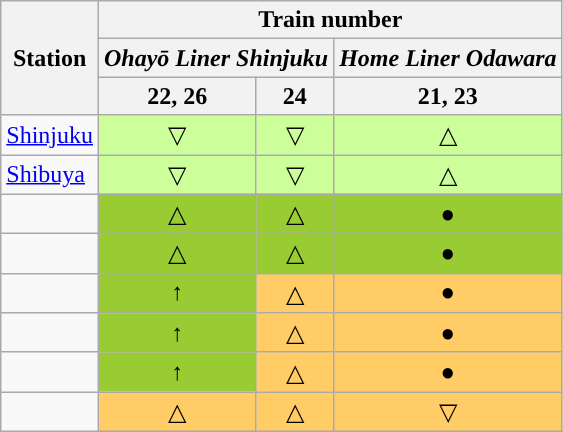<table class="wikitable">
<tr>
<th rowspan="3">Station</th>
<th colspan="3">Train number</th>
</tr>
<tr>
<th colspan="2"><em>Ohayō Liner Shinjuku</em></th>
<th><em>Home Liner Odawara</em></th>
</tr>
<tr>
<th>22, 26</th>
<th>24</th>
<th>21, 23</th>
</tr>
<tr>
<td><a href='#'>Shinjuku</a></td>
<td style="background:#cf9; text-align:center">▽</td>
<td style="background:#cf9; text-align:center">▽</td>
<td style="background:#cf9; text-align:center">△</td>
</tr>
<tr>
<td><a href='#'>Shibuya</a></td>
<td style="background:#cf9; text-align:center">▽</td>
<td style="background:#cf9; text-align:center">▽</td>
<td style="background:#cf9; text-align:center">△</td>
</tr>
<tr>
<td></td>
<td style="background:#9c3; text-align:center">△</td>
<td style="background:#9c3; text-align:center">△</td>
<td style="background:#9c3; text-align:center">●</td>
</tr>
<tr>
<td></td>
<td style="background:#9c3; text-align:center">△</td>
<td style="background:#9c3; text-align:center">△</td>
<td style="background:#9c3; text-align:center">●</td>
</tr>
<tr>
<td></td>
<td style="background:#9c3; text-align:center">↑</td>
<td style="background:#fc6; text-align:center">△</td>
<td style="background:#fc6; text-align:center">●</td>
</tr>
<tr>
<td></td>
<td style="background:#9c3; text-align:center">↑</td>
<td style="background:#fc6; text-align:center">△</td>
<td style="background:#fc6; text-align:center">●</td>
</tr>
<tr>
<td></td>
<td style="background:#9c3; text-align:center">↑</td>
<td style="background:#fc6; text-align:center">△</td>
<td style="background:#fc6; text-align:center">●</td>
</tr>
<tr>
<td></td>
<td style="background:#fc6; text-align:center">△</td>
<td style="background:#fc6; text-align:center">△</td>
<td style="background:#fc6; text-align:center">▽</td>
</tr>
</table>
